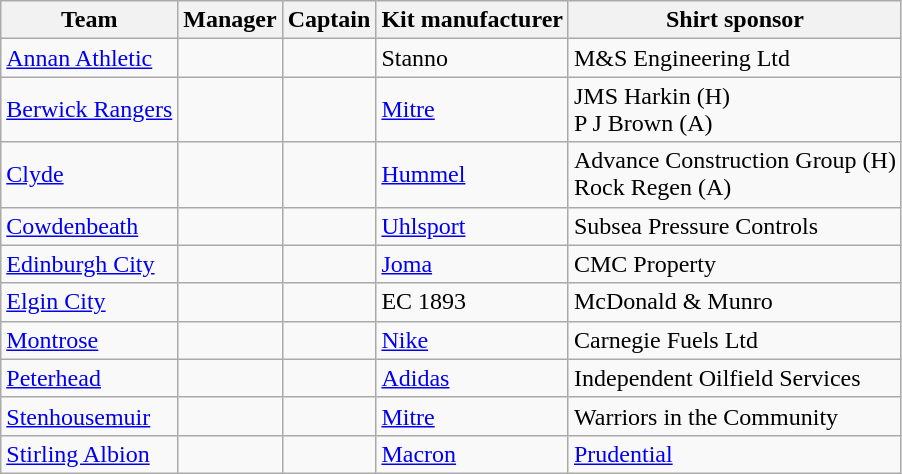<table class="wikitable sortable">
<tr>
<th>Team</th>
<th>Manager</th>
<th>Captain</th>
<th>Kit manufacturer</th>
<th>Shirt sponsor</th>
</tr>
<tr>
<td><a href='#'>Annan Athletic</a></td>
<td> </td>
<td> </td>
<td>Stanno</td>
<td>M&S Engineering Ltd</td>
</tr>
<tr>
<td><a href='#'>Berwick Rangers</a></td>
<td> </td>
<td> </td>
<td><a href='#'>Mitre</a></td>
<td>JMS Harkin (H)<br> P J Brown (A)</td>
</tr>
<tr>
<td><a href='#'>Clyde</a></td>
<td> </td>
<td> </td>
<td><a href='#'>Hummel</a></td>
<td>Advance Construction Group (H)<br> Rock Regen (A)</td>
</tr>
<tr>
<td><a href='#'>Cowdenbeath</a></td>
<td> </td>
<td> </td>
<td><a href='#'>Uhlsport</a></td>
<td>Subsea Pressure Controls</td>
</tr>
<tr>
<td><a href='#'>Edinburgh City</a></td>
<td> </td>
<td> </td>
<td><a href='#'>Joma</a></td>
<td>CMC Property</td>
</tr>
<tr>
<td><a href='#'>Elgin City</a></td>
<td> </td>
<td> </td>
<td>EC 1893</td>
<td>McDonald & Munro</td>
</tr>
<tr>
<td><a href='#'>Montrose</a></td>
<td> </td>
<td> </td>
<td><a href='#'>Nike</a></td>
<td>Carnegie Fuels Ltd</td>
</tr>
<tr>
<td><a href='#'>Peterhead</a></td>
<td> </td>
<td> </td>
<td><a href='#'>Adidas</a></td>
<td>Independent Oilfield Services</td>
</tr>
<tr>
<td><a href='#'>Stenhousemuir</a></td>
<td> </td>
<td> </td>
<td><a href='#'>Mitre</a></td>
<td>Warriors in the Community</td>
</tr>
<tr>
<td><a href='#'>Stirling Albion</a></td>
<td> </td>
<td> </td>
<td><a href='#'>Macron</a></td>
<td><a href='#'>Prudential</a></td>
</tr>
</table>
